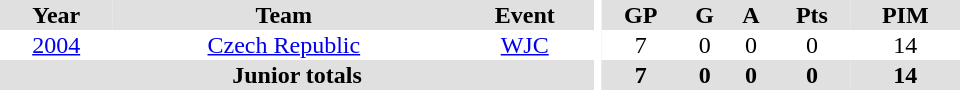<table border="0" cellpadding="1" cellspacing="0" ID="Table3" style="text-align:center; width:40em">
<tr ALIGN="center" bgcolor="#e0e0e0">
<th>Year</th>
<th>Team</th>
<th>Event</th>
<th rowspan="99" bgcolor="#ffffff"></th>
<th>GP</th>
<th>G</th>
<th>A</th>
<th>Pts</th>
<th>PIM</th>
</tr>
<tr>
<td><a href='#'>2004</a></td>
<td><a href='#'>Czech Republic</a></td>
<td><a href='#'>WJC</a></td>
<td>7</td>
<td>0</td>
<td>0</td>
<td>0</td>
<td>14</td>
</tr>
<tr bgcolor="#e0e0e0">
<th colspan="3">Junior totals</th>
<th>7</th>
<th>0</th>
<th>0</th>
<th>0</th>
<th>14</th>
</tr>
</table>
